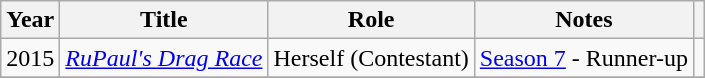<table class="wikitable plainrowheaders" style="text-align:left;">
<tr>
<th>Year</th>
<th>Title</th>
<th>Role</th>
<th>Notes</th>
<th></th>
</tr>
<tr>
<td>2015</td>
<td><em><a href='#'>RuPaul's Drag Race</a></em></td>
<td>Herself (Contestant)</td>
<td><a href='#'>Season 7</a> - Runner-up</td>
<td></td>
</tr>
<tr>
</tr>
</table>
